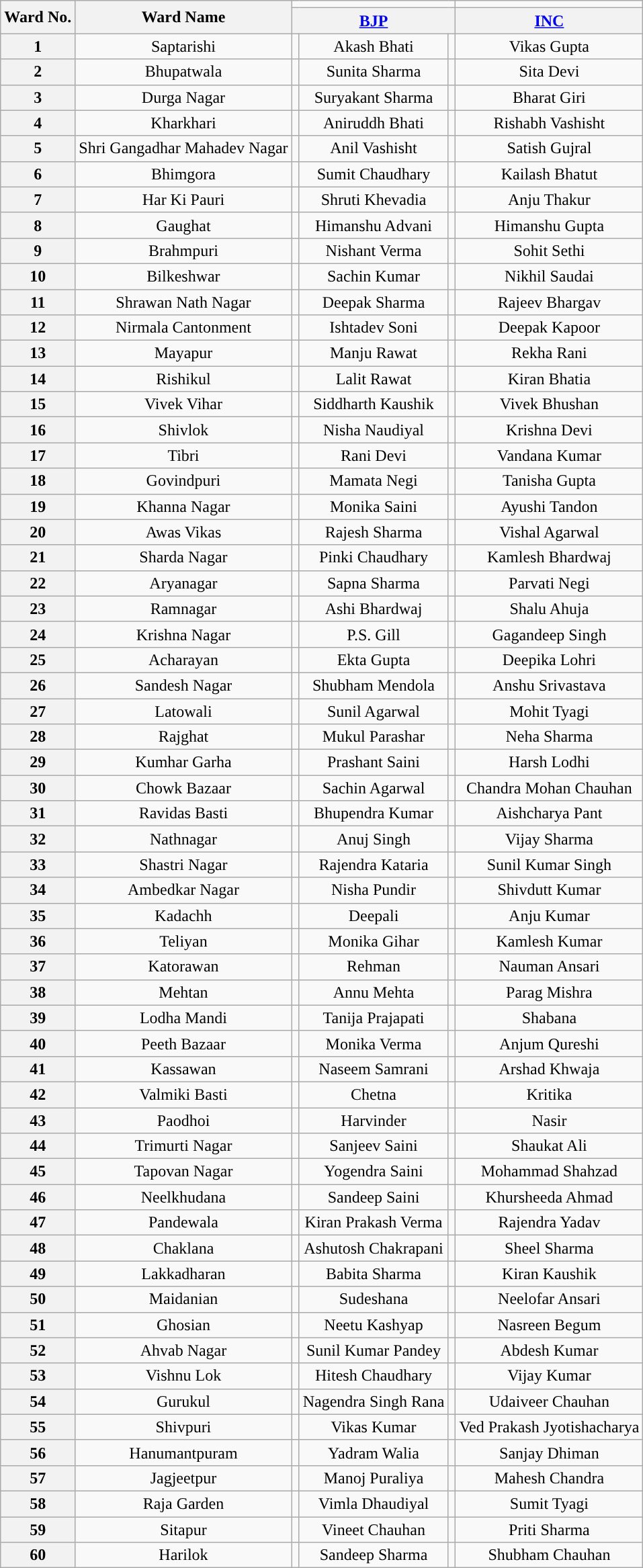<table class="wikitable sortable" style="text-align:center;">
<tr>
<th rowspan="2">Ward No.</th>
<th rowspan="2">Ward Name</th>
<td colspan="3" style="background:"></td>
<td colspan="3" style="background:"></td>
</tr>
<tr>
<th colspan="3"><a href='#'>BJP</a></th>
<th colspan="3"><a href='#'>INC</a></th>
</tr>
<tr>
<th>1</th>
<td>Saptarishi</td>
<td></td>
<td>Akash Bhati</td>
<td></td>
<td>Vikas Gupta</td>
</tr>
<tr>
<th>2</th>
<td>Bhupatwala</td>
<td></td>
<td>Sunita Sharma</td>
<td></td>
<td>Sita Devi</td>
</tr>
<tr>
<th>3</th>
<td>Durga Nagar</td>
<td></td>
<td>Suryakant Sharma</td>
<td></td>
<td>Bharat Giri</td>
</tr>
<tr>
<th>4</th>
<td>Kharkhari</td>
<td></td>
<td>Aniruddh Bhati</td>
<td></td>
<td>Rishabh Vashisht</td>
</tr>
<tr>
<th>5</th>
<td>Shri Gangadhar Mahadev Nagar</td>
<td></td>
<td>Anil Vashisht</td>
<td></td>
<td>Satish Gujral</td>
</tr>
<tr>
<th>6</th>
<td>Bhimgora</td>
<td></td>
<td>Sumit Chaudhary</td>
<td></td>
<td>Kailash Bhatut</td>
</tr>
<tr>
<th>7</th>
<td>Har Ki Pauri</td>
<td></td>
<td>Shruti Khevadia</td>
<td></td>
<td>Anju Thakur</td>
</tr>
<tr>
<th>8</th>
<td>Gaughat</td>
<td></td>
<td>Himanshu Advani</td>
<td></td>
<td>Himanshu Gupta</td>
</tr>
<tr>
<th>9</th>
<td>Brahmpuri</td>
<td></td>
<td>Nishant Verma</td>
<td></td>
<td>Sohit Sethi</td>
</tr>
<tr>
<th>10</th>
<td>Bilkeshwar</td>
<td></td>
<td>Sachin Kumar</td>
<td></td>
<td>Nikhil Saudai</td>
</tr>
<tr>
<th>11</th>
<td>Shrawan Nath Nagar</td>
<td></td>
<td>Deepak Sharma</td>
<td></td>
<td>Rajeev Bhargav</td>
</tr>
<tr>
<th>12</th>
<td>Nirmala Cantonment</td>
<td></td>
<td>Ishtadev Soni</td>
<td></td>
<td>Deepak Kapoor</td>
</tr>
<tr>
<th>13</th>
<td>Mayapur</td>
<td></td>
<td>Manju Rawat</td>
<td></td>
<td>Rekha Rani</td>
</tr>
<tr>
<th>14</th>
<td>Rishikul</td>
<td></td>
<td>Lalit Rawat</td>
<td></td>
<td>Kiran Bhatia</td>
</tr>
<tr>
<th>15</th>
<td>Vivek Vihar</td>
<td></td>
<td>Siddharth Kaushik</td>
<td></td>
<td>Vivek Bhushan</td>
</tr>
<tr>
<th>16</th>
<td>Shivlok</td>
<td></td>
<td>Nisha Naudiyal</td>
<td></td>
<td>Krishna Devi</td>
</tr>
<tr>
<th>17</th>
<td>Tibri</td>
<td></td>
<td>Rani Devi</td>
<td></td>
<td>Vandana Kumar</td>
</tr>
<tr>
<th>18</th>
<td>Govindpuri</td>
<td></td>
<td>Mamata Negi</td>
<td></td>
<td>Tanisha Gupta</td>
</tr>
<tr>
<th>19</th>
<td>Khanna Nagar</td>
<td></td>
<td>Monika Saini</td>
<td></td>
<td>Ayushi Tandon</td>
</tr>
<tr>
<th>20</th>
<td>Awas Vikas</td>
<td></td>
<td>Rajesh Sharma</td>
<td></td>
<td>Vishal Agarwal</td>
</tr>
<tr>
<th>21</th>
<td>Sharda Nagar</td>
<td></td>
<td>Pinki Chaudhary</td>
<td></td>
<td>Kamlesh Bhardwaj</td>
</tr>
<tr>
<th>22</th>
<td>Aryanagar</td>
<td></td>
<td>Sapna Sharma</td>
<td></td>
<td>Parvati Negi</td>
</tr>
<tr>
<th>23</th>
<td>Ramnagar</td>
<td></td>
<td>Ashi Bhardwaj</td>
<td></td>
<td>Shalu Ahuja</td>
</tr>
<tr>
<th>24</th>
<td>Krishna Nagar</td>
<td></td>
<td>P.S. Gill</td>
<td></td>
<td>Gagandeep Singh</td>
</tr>
<tr>
<th>25</th>
<td>Acharayan</td>
<td></td>
<td>Ekta Gupta</td>
<td></td>
<td>Deepika Lohri</td>
</tr>
<tr>
<th>26</th>
<td>Sandesh Nagar</td>
<td></td>
<td>Shubham Mendola</td>
<td></td>
<td>Anshu Srivastava</td>
</tr>
<tr>
<th>27</th>
<td>Latowali</td>
<td></td>
<td>Sunil Agarwal</td>
<td></td>
<td>Mohit Tyagi</td>
</tr>
<tr>
<th>28</th>
<td>Rajghat</td>
<td></td>
<td>Mukul Parashar</td>
<td></td>
<td>Neha Sharma</td>
</tr>
<tr>
<th>29</th>
<td>Kumhar Garha</td>
<td></td>
<td>Prashant Saini</td>
<td></td>
<td>Harsh Lodhi</td>
</tr>
<tr>
<th>30</th>
<td>Chowk Bazaar</td>
<td></td>
<td>Sachin Agarwal</td>
<td></td>
<td>Chandra Mohan Chauhan</td>
</tr>
<tr>
<th>31</th>
<td>Ravidas Basti</td>
<td></td>
<td>Bhupendra Kumar</td>
<td></td>
<td>Aishcharya Pant</td>
</tr>
<tr>
<th>32</th>
<td>Nathnagar</td>
<td></td>
<td>Anuj Singh</td>
<td></td>
<td>Vijay Sharma</td>
</tr>
<tr>
<th>33</th>
<td>Shastri Nagar</td>
<td></td>
<td>Rajendra Kataria</td>
<td></td>
<td>Sunil Kumar Singh</td>
</tr>
<tr>
<th>34</th>
<td>Ambedkar Nagar</td>
<td></td>
<td>Nisha Pundir</td>
<td></td>
<td>Shivdutt Kumar</td>
</tr>
<tr>
<th>35</th>
<td>Kadachh</td>
<td></td>
<td>Deepali</td>
<td></td>
<td>Anju Kumar</td>
</tr>
<tr>
<th>36</th>
<td>Teliyan</td>
<td></td>
<td>Monika Gihar</td>
<td></td>
<td>Kamlesh Kumar</td>
</tr>
<tr>
<th>37</th>
<td>Katorawan</td>
<td></td>
<td>Rehman</td>
<td></td>
<td>Nauman Ansari</td>
</tr>
<tr>
<th>38</th>
<td>Mehtan</td>
<td></td>
<td>Annu Mehta</td>
<td></td>
<td>Parag Mishra</td>
</tr>
<tr>
<th>39</th>
<td>Lodha Mandi</td>
<td></td>
<td>Tanija Prajapati</td>
<td></td>
<td>Shabana</td>
</tr>
<tr>
<th>40</th>
<td>Peeth Bazaar</td>
<td></td>
<td>Monika Verma</td>
<td></td>
<td>Anjum Qureshi</td>
</tr>
<tr>
<th>41</th>
<td>Kassawan</td>
<td></td>
<td>Naseem Samrani</td>
<td></td>
<td>Arshad Khwaja</td>
</tr>
<tr>
<th>42</th>
<td>Valmiki Basti</td>
<td></td>
<td>Chetna</td>
<td></td>
<td>Kritika</td>
</tr>
<tr>
<th>43</th>
<td>Paodhoi</td>
<td></td>
<td>Harvinder</td>
<td></td>
<td>Nasir</td>
</tr>
<tr>
<th>44</th>
<td>Trimurti Nagar</td>
<td></td>
<td>Sanjeev Saini</td>
<td></td>
<td>Shaukat Ali</td>
</tr>
<tr>
<th>45</th>
<td>Tapovan Nagar</td>
<td></td>
<td>Yogendra Saini</td>
<td></td>
<td>Mohammad Shahzad</td>
</tr>
<tr>
<th>46</th>
<td>Neelkhudana</td>
<td></td>
<td>Sandeep Saini</td>
<td></td>
<td>Khursheeda Ahmad</td>
</tr>
<tr>
<th>47</th>
<td>Pandewala</td>
<td></td>
<td>Kiran Prakash Verma</td>
<td></td>
<td>Rajendra Yadav</td>
</tr>
<tr>
<th>48</th>
<td>Chaklana</td>
<td></td>
<td>Ashutosh Chakrapani</td>
<td></td>
<td>Sheel Sharma</td>
</tr>
<tr>
<th>49</th>
<td>Lakkadharan</td>
<td></td>
<td>Babita Sharma</td>
<td></td>
<td>Kiran Kaushik</td>
</tr>
<tr>
<th>50</th>
<td>Maidanian</td>
<td></td>
<td>Sudeshana</td>
<td></td>
<td>Neelofar Ansari</td>
</tr>
<tr>
<th>51</th>
<td>Ghosian</td>
<td></td>
<td>Neetu Kashyap</td>
<td></td>
<td>Nasreen Begum</td>
</tr>
<tr>
<th>52</th>
<td>Ahvab Nagar</td>
<td></td>
<td>Sunil Kumar Pandey</td>
<td></td>
<td>Abdesh Kumar</td>
</tr>
<tr>
<th>53</th>
<td>Vishnu Lok</td>
<td></td>
<td>Hitesh Chaudhary</td>
<td></td>
<td>Vijay Kumar</td>
</tr>
<tr>
<th>54</th>
<td>Gurukul</td>
<td></td>
<td>Nagendra Singh Rana</td>
<td></td>
<td>Udaiveer Chauhan</td>
</tr>
<tr>
<th>55</th>
<td>Shivpuri</td>
<td></td>
<td>Vikas Kumar</td>
<td></td>
<td>Ved Prakash Jyotishacharya</td>
</tr>
<tr>
<th>56</th>
<td>Hanumantpuram</td>
<td></td>
<td>Yadram Walia</td>
<td></td>
<td>Sanjay Dhiman</td>
</tr>
<tr>
<th>57</th>
<td>Jagjeetpur</td>
<td></td>
<td>Manoj Puraliya</td>
<td></td>
<td>Mahesh Chandra</td>
</tr>
<tr>
<th>58</th>
<td>Raja Garden</td>
<td></td>
<td>Vimla Dhaudiyal</td>
<td></td>
<td>Sumit Tyagi</td>
</tr>
<tr>
<th>59</th>
<td>Sitapur</td>
<td></td>
<td>Vineet Chauhan</td>
<td></td>
<td>Priti Sharma</td>
</tr>
<tr>
<th>60</th>
<td>Harilok</td>
<td></td>
<td>Sandeep Sharma</td>
<td></td>
<td>Shubham Chauhan</td>
</tr>
</table>
